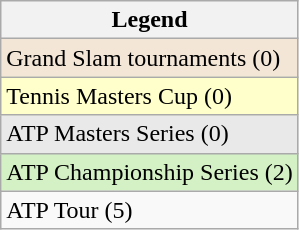<table class="wikitable sortable mw-collapsible mw-collapsed">
<tr>
<th>Legend</th>
</tr>
<tr style="background:#f3e6d7;">
<td>Grand Slam tournaments (0)</td>
</tr>
<tr style="background:#ffffcc;">
<td>Tennis Masters Cup (0)</td>
</tr>
<tr style="background:#e9e9e9;">
<td>ATP Masters Series (0)</td>
</tr>
<tr style="background:#d4f1c5;">
<td>ATP Championship Series (2)</td>
</tr>
<tr>
<td>ATP Tour (5)</td>
</tr>
</table>
